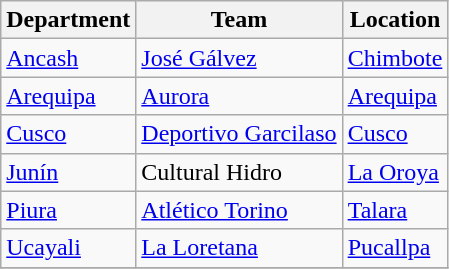<table class="wikitable">
<tr>
<th>Department</th>
<th>Team</th>
<th>Location</th>
</tr>
<tr>
<td><a href='#'>Ancash</a></td>
<td><a href='#'>José Gálvez</a></td>
<td><a href='#'>Chimbote</a></td>
</tr>
<tr>
<td><a href='#'>Arequipa</a></td>
<td><a href='#'>Aurora</a></td>
<td><a href='#'>Arequipa</a></td>
</tr>
<tr>
<td><a href='#'>Cusco</a></td>
<td><a href='#'>Deportivo Garcilaso</a></td>
<td><a href='#'>Cusco</a></td>
</tr>
<tr>
<td><a href='#'>Junín</a></td>
<td>Cultural Hidro</td>
<td><a href='#'>La Oroya</a></td>
</tr>
<tr>
<td><a href='#'>Piura</a></td>
<td><a href='#'>Atlético Torino</a></td>
<td><a href='#'>Talara</a></td>
</tr>
<tr>
<td><a href='#'>Ucayali</a></td>
<td><a href='#'>La Loretana</a></td>
<td><a href='#'>Pucallpa</a></td>
</tr>
<tr>
</tr>
</table>
